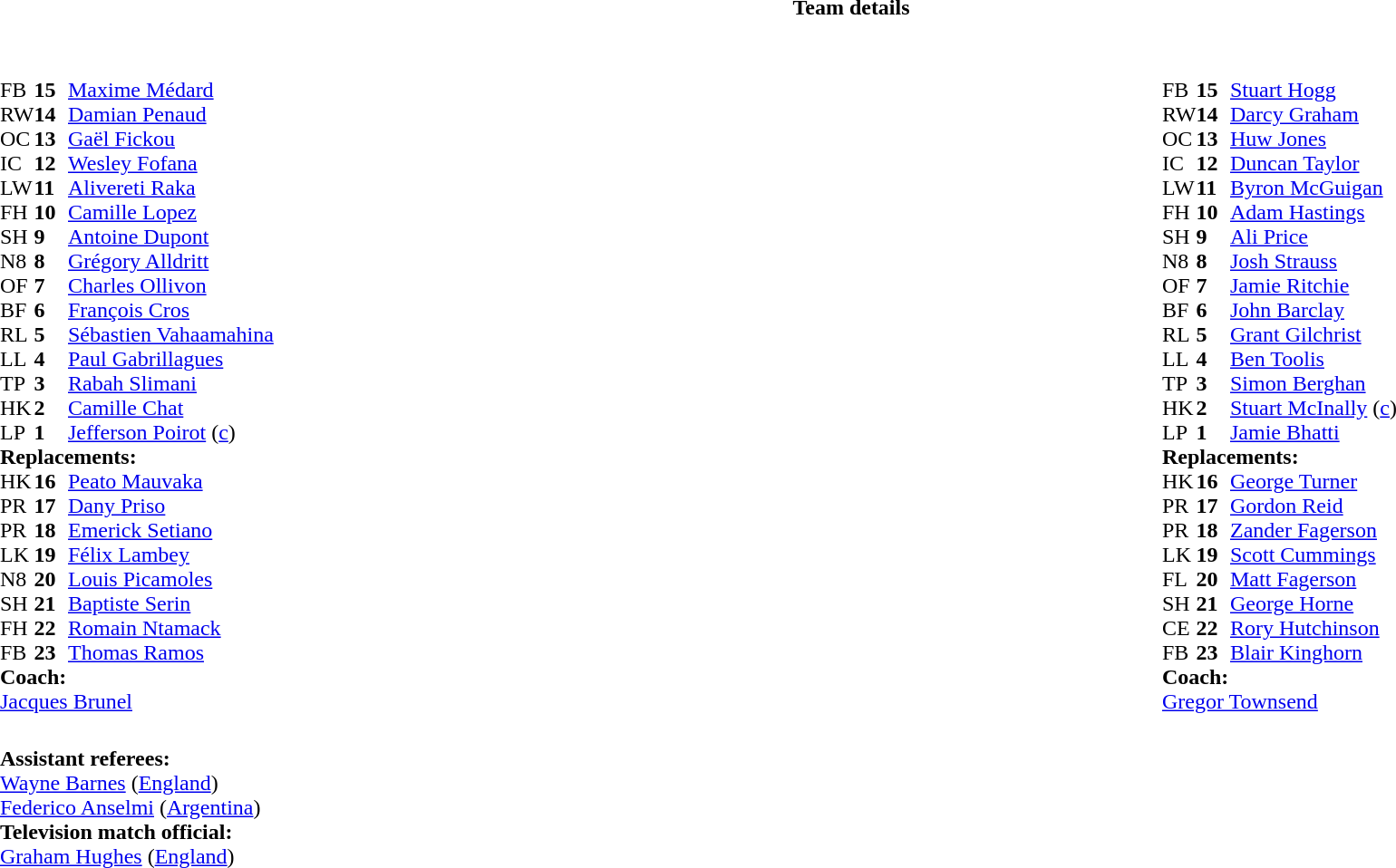<table border="0" style="width:100%;" class="collapsible collapsed">
<tr>
<th>Team details</th>
</tr>
<tr>
<td><br><table style="width:100%;">
<tr>
<td style="vertical-align:top; width:50%;"><br><table style="font-size: 100%" cellspacing="0" cellpadding="0">
<tr>
<th width="25"></th>
<th width="25"></th>
</tr>
<tr>
<td>FB</td>
<td><strong>15</strong></td>
<td><a href='#'>Maxime Médard</a></td>
</tr>
<tr>
<td>RW</td>
<td><strong>14</strong></td>
<td><a href='#'>Damian Penaud</a></td>
<td></td>
<td></td>
</tr>
<tr>
<td>OC</td>
<td><strong>13</strong></td>
<td><a href='#'>Gaël Fickou</a></td>
</tr>
<tr>
<td>IC</td>
<td><strong>12</strong></td>
<td><a href='#'>Wesley Fofana</a></td>
<td></td>
<td></td>
</tr>
<tr>
<td>LW</td>
<td><strong>11</strong></td>
<td><a href='#'>Alivereti Raka</a></td>
</tr>
<tr>
<td>FH</td>
<td><strong>10</strong></td>
<td><a href='#'>Camille Lopez</a></td>
</tr>
<tr>
<td>SH</td>
<td><strong>9</strong></td>
<td><a href='#'>Antoine Dupont</a></td>
<td></td>
<td></td>
</tr>
<tr>
<td>N8</td>
<td><strong>8</strong></td>
<td><a href='#'>Grégory Alldritt</a></td>
<td></td>
<td></td>
<td></td>
<td></td>
</tr>
<tr>
<td>OF</td>
<td><strong>7</strong></td>
<td><a href='#'>Charles Ollivon</a></td>
</tr>
<tr>
<td>BF</td>
<td><strong>6</strong></td>
<td><a href='#'>François Cros</a></td>
</tr>
<tr>
<td>RL</td>
<td><strong>5</strong></td>
<td><a href='#'>Sébastien Vahaamahina</a></td>
</tr>
<tr>
<td>LL</td>
<td><strong>4</strong></td>
<td><a href='#'>Paul Gabrillagues</a></td>
<td></td>
<td></td>
</tr>
<tr>
<td>TP</td>
<td><strong>3</strong></td>
<td><a href='#'>Rabah Slimani</a></td>
<td></td>
<td></td>
</tr>
<tr>
<td>HK</td>
<td><strong>2</strong></td>
<td><a href='#'>Camille Chat</a></td>
<td></td>
<td></td>
</tr>
<tr>
<td>LP</td>
<td><strong>1</strong></td>
<td><a href='#'>Jefferson Poirot</a> (<a href='#'>c</a>)</td>
<td></td>
<td></td>
</tr>
<tr>
<td colspan="3"><strong>Replacements:</strong></td>
</tr>
<tr>
<td>HK</td>
<td><strong>16</strong></td>
<td><a href='#'>Peato Mauvaka</a></td>
<td></td>
<td></td>
</tr>
<tr>
<td>PR</td>
<td><strong>17</strong></td>
<td><a href='#'>Dany Priso</a></td>
<td></td>
<td></td>
</tr>
<tr>
<td>PR</td>
<td><strong>18</strong></td>
<td><a href='#'>Emerick Setiano</a></td>
<td></td>
<td></td>
</tr>
<tr>
<td>LK</td>
<td><strong>19</strong></td>
<td><a href='#'>Félix Lambey</a></td>
<td></td>
<td></td>
</tr>
<tr>
<td>N8</td>
<td><strong>20</strong></td>
<td><a href='#'>Louis Picamoles</a></td>
<td></td>
<td></td>
<td></td>
<td></td>
</tr>
<tr>
<td>SH</td>
<td><strong>21</strong></td>
<td><a href='#'>Baptiste Serin</a></td>
<td></td>
<td></td>
</tr>
<tr>
<td>FH</td>
<td><strong>22</strong></td>
<td><a href='#'>Romain Ntamack</a></td>
<td></td>
<td></td>
</tr>
<tr>
<td>FB</td>
<td><strong>23</strong></td>
<td><a href='#'>Thomas Ramos</a></td>
<td></td>
<td></td>
</tr>
<tr>
<td colspan="3"><strong>Coach:</strong></td>
</tr>
<tr>
<td colspan="4"> <a href='#'>Jacques Brunel</a></td>
</tr>
</table>
</td>
<td style="vertical-align:top"></td>
<td style="vertical-align:top; width:50%;"><br><table cellspacing="0" cellpadding="0" style="font-size:100%; margin:auto;">
<tr>
<th width="25"></th>
<th width="25"></th>
</tr>
<tr>
<td>FB</td>
<td><strong>15</strong></td>
<td><a href='#'>Stuart Hogg</a></td>
<td></td>
<td></td>
</tr>
<tr>
<td>RW</td>
<td><strong>14</strong></td>
<td><a href='#'>Darcy Graham</a></td>
</tr>
<tr>
<td>OC</td>
<td><strong>13</strong></td>
<td><a href='#'>Huw Jones</a></td>
</tr>
<tr>
<td>IC</td>
<td><strong>12</strong></td>
<td><a href='#'>Duncan Taylor</a></td>
<td></td>
<td></td>
</tr>
<tr>
<td>LW</td>
<td><strong>11</strong></td>
<td><a href='#'>Byron McGuigan</a></td>
</tr>
<tr>
<td>FH</td>
<td><strong>10</strong></td>
<td><a href='#'>Adam Hastings</a></td>
<td></td>
</tr>
<tr>
<td>SH</td>
<td><strong>9</strong></td>
<td><a href='#'>Ali Price</a></td>
<td></td>
<td></td>
</tr>
<tr>
<td>N8</td>
<td><strong>8</strong></td>
<td><a href='#'>Josh Strauss</a></td>
</tr>
<tr>
<td>OF</td>
<td><strong>7</strong></td>
<td><a href='#'>Jamie Ritchie</a></td>
</tr>
<tr>
<td>BF</td>
<td><strong>6</strong></td>
<td><a href='#'>John Barclay</a></td>
<td></td>
<td></td>
</tr>
<tr>
<td>RL</td>
<td><strong>5</strong></td>
<td><a href='#'>Grant Gilchrist</a></td>
</tr>
<tr>
<td>LL</td>
<td><strong>4</strong></td>
<td><a href='#'>Ben Toolis</a></td>
<td></td>
<td></td>
</tr>
<tr>
<td>TP</td>
<td><strong>3</strong></td>
<td><a href='#'>Simon Berghan</a></td>
<td></td>
<td></td>
</tr>
<tr>
<td>HK</td>
<td><strong>2</strong></td>
<td><a href='#'>Stuart McInally</a> (<a href='#'>c</a>)</td>
<td></td>
<td></td>
</tr>
<tr>
<td>LP</td>
<td><strong>1</strong></td>
<td><a href='#'>Jamie Bhatti</a></td>
<td></td>
<td></td>
</tr>
<tr>
<td colspan="3"><strong>Replacements:</strong></td>
</tr>
<tr>
<td>HK</td>
<td><strong>16</strong></td>
<td><a href='#'>George Turner</a></td>
<td></td>
<td></td>
</tr>
<tr>
<td>PR</td>
<td><strong>17</strong></td>
<td><a href='#'>Gordon Reid</a></td>
<td></td>
<td></td>
</tr>
<tr>
<td>PR</td>
<td><strong>18</strong></td>
<td><a href='#'>Zander Fagerson</a></td>
<td></td>
<td></td>
</tr>
<tr>
<td>LK</td>
<td><strong>19</strong></td>
<td><a href='#'>Scott Cummings</a></td>
<td></td>
<td></td>
</tr>
<tr>
<td>FL</td>
<td><strong>20</strong></td>
<td><a href='#'>Matt Fagerson</a></td>
<td></td>
<td></td>
</tr>
<tr>
<td>SH</td>
<td><strong>21</strong></td>
<td><a href='#'>George Horne</a></td>
<td></td>
<td></td>
</tr>
<tr>
<td>CE</td>
<td><strong>22</strong></td>
<td><a href='#'>Rory Hutchinson</a></td>
<td></td>
<td></td>
</tr>
<tr>
<td>FB</td>
<td><strong>23</strong></td>
<td><a href='#'>Blair Kinghorn</a></td>
<td></td>
<td></td>
</tr>
<tr>
<td colspan="3"><strong>Coach:</strong></td>
</tr>
<tr>
<td colspan="4"> <a href='#'>Gregor Townsend</a></td>
</tr>
</table>
</td>
</tr>
</table>
<table style="width:50%">
<tr>
<td><br><strong>Assistant referees:</strong>
<br><a href='#'>Wayne Barnes</a> (<a href='#'>England</a>)
<br><a href='#'>Federico Anselmi</a> (<a href='#'>Argentina</a>)
<br><strong>Television match official:</strong>
<br><a href='#'>Graham Hughes</a> (<a href='#'>England</a>)</td>
</tr>
</table>
</td>
</tr>
</table>
